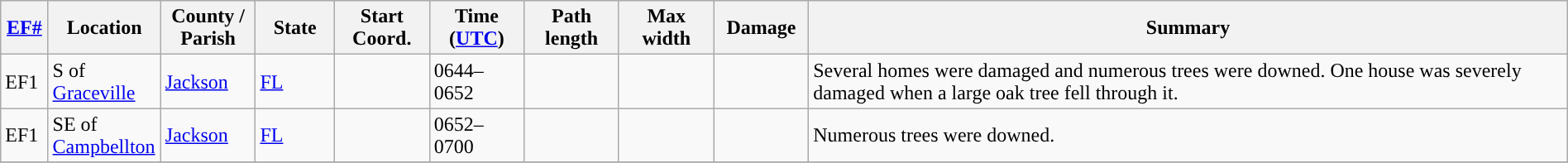<table class="wikitable sortable" style="width:100%;">
<tr>
<th scope="col" width="3%" align="center"><a href='#'>EF#</a></th>
<th scope="col" width="7%" align="center" class="unsortable">Location</th>
<th scope="col" width="6%" align="center" class="unsortable">County / Parish</th>
<th scope="col" width="5%" align="center">State</th>
<th scope="col" width="6%" align="center">Start Coord.</th>
<th scope="col" width="6%" align="center">Time (<a href='#'>UTC</a>)</th>
<th scope="col" width="6%" align="center">Path length</th>
<th scope="col" width="6%" align="center">Max width</th>
<th scope="col" width="6%" align="center">Damage</th>
<th scope="col" width="48%" class="unsortable" align="center">Summary</th>
</tr>
<tr>
<td>EF1</td>
<td>S of <a href='#'>Graceville</a></td>
<td><a href='#'>Jackson</a></td>
<td><a href='#'>FL</a></td>
<td></td>
<td>0644–0652</td>
<td></td>
<td></td>
<td></td>
<td>Several homes were damaged and numerous trees were downed. One house was severely damaged when a large oak tree fell through it.</td>
</tr>
<tr>
<td>EF1</td>
<td>SE of <a href='#'>Campbellton</a></td>
<td><a href='#'>Jackson</a></td>
<td><a href='#'>FL</a></td>
<td></td>
<td>0652–0700</td>
<td></td>
<td></td>
<td></td>
<td>Numerous trees were downed.</td>
</tr>
<tr>
</tr>
</table>
